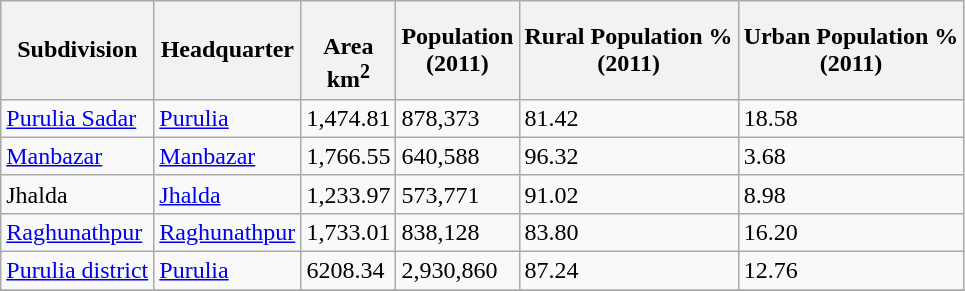<table class="wikitable sortable">
<tr>
<th>Subdivision</th>
<th>Headquarter</th>
<th><br>Area<br>km<sup>2</sup></th>
<th>Population<br>(2011)</th>
<th>Rural Population %<br>(2011)</th>
<th>Urban Population % <br>(2011)</th>
</tr>
<tr>
<td><a href='#'>Purulia Sadar</a></td>
<td><a href='#'>Purulia</a></td>
<td>1,474.81</td>
<td>878,373</td>
<td>81.42</td>
<td>18.58</td>
</tr>
<tr>
<td><a href='#'>Manbazar</a></td>
<td><a href='#'>Manbazar</a></td>
<td>1,766.55</td>
<td>640,588</td>
<td>96.32</td>
<td>3.68</td>
</tr>
<tr>
<td>Jhalda</td>
<td><a href='#'>Jhalda</a></td>
<td>1,233.97</td>
<td>573,771</td>
<td>91.02</td>
<td>8.98</td>
</tr>
<tr>
<td><a href='#'>Raghunathpur</a></td>
<td><a href='#'>Raghunathpur</a></td>
<td>1,733.01</td>
<td>838,128</td>
<td>83.80</td>
<td>16.20</td>
</tr>
<tr>
<td><a href='#'>Purulia district</a></td>
<td><a href='#'>Purulia</a></td>
<td>6208.34</td>
<td>2,930,860</td>
<td>87.24</td>
<td>12.76</td>
</tr>
<tr>
</tr>
</table>
